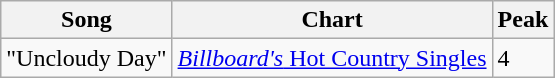<table class="wikitable">
<tr>
<th>Song</th>
<th>Chart</th>
<th>Peak</th>
</tr>
<tr>
<td>"Uncloudy Day"</td>
<td><a href='#'><em>Billboard's</em> Hot Country Singles</a></td>
<td>4</td>
</tr>
</table>
